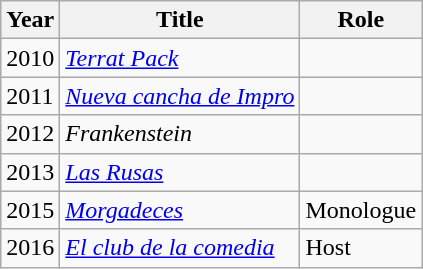<table class="wikitable sortable">
<tr>
<th>Year</th>
<th>Title</th>
<th>Role</th>
</tr>
<tr>
<td>2010</td>
<td><em><a href='#'>Terrat Pack</a></em></td>
<td></td>
</tr>
<tr>
<td>2011</td>
<td><em><a href='#'>Nueva cancha de Impro</a></em></td>
<td></td>
</tr>
<tr>
<td>2012</td>
<td><em>Frankenstein</em></td>
<td></td>
</tr>
<tr>
<td>2013</td>
<td><em><a href='#'>Las Rusas</a></em></td>
<td></td>
</tr>
<tr>
<td>2015</td>
<td><em><a href='#'>Morgadeces</a></em></td>
<td>Monologue</td>
</tr>
<tr>
<td>2016</td>
<td><em><a href='#'>El club de la comedia</a></em></td>
<td>Host</td>
</tr>
</table>
